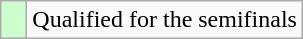<table class="wikitable">
<tr>
<td width=10px bgcolor="#ccffcc"></td>
<td>Qualified for the semifinals</td>
</tr>
</table>
